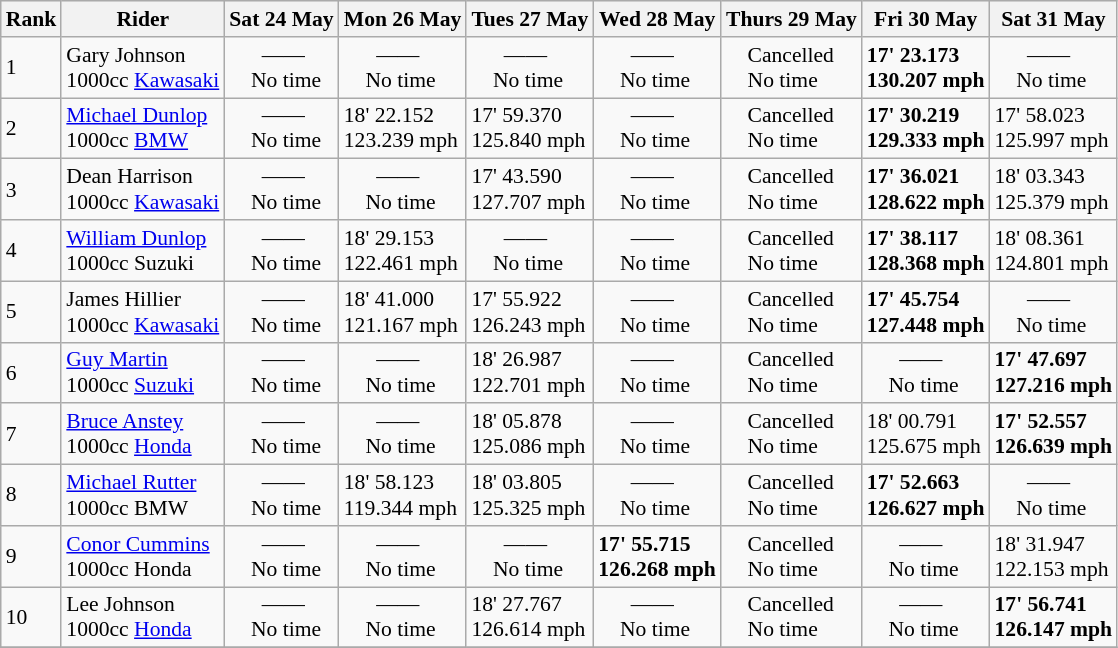<table class="wikitable" style="font-size: 90%;">
<tr style="background:#efefef;">
<th>Rank</th>
<th>Rider</th>
<th>Sat 24 May</th>
<th>Mon 26 May</th>
<th>Tues 27 May</th>
<th>Wed 28 May</th>
<th>Thurs 29 May</th>
<th>Fri 30 May</th>
<th>Sat 31 May</th>
</tr>
<tr>
<td>1</td>
<td> Gary Johnson<br> 1000cc <a href='#'>Kawasaki</a></td>
<td>      ——<br>    No time</td>
<td>      ——<br>    No time</td>
<td>      ——<br>    No time</td>
<td>      ——<br>    No time</td>
<td>    Cancelled <br>     No time</td>
<td><strong>17' 23.173 <br> 130.207 mph</strong></td>
<td>      ——<br>    No time</td>
</tr>
<tr>
<td>2</td>
<td> <a href='#'>Michael Dunlop</a> <br>1000cc <a href='#'>BMW</a></td>
<td>      ——<br>    No time</td>
<td>18' 22.152 <br> 123.239 mph</td>
<td>17' 59.370 <br> 125.840 mph</td>
<td>      ——<br>    No time</td>
<td>    Cancelled <br>     No time</td>
<td><strong>17' 30.219 <br> 129.333 mph</strong></td>
<td>17' 58.023 <br> 125.997 mph</td>
</tr>
<tr>
<td>3</td>
<td> Dean Harrison<br> 1000cc <a href='#'>Kawasaki</a></td>
<td>      ——<br>    No time</td>
<td>      ——<br>    No time</td>
<td>17' 43.590 <br> 127.707 mph</td>
<td>      ——<br>    No time</td>
<td>    Cancelled <br>     No time</td>
<td><strong>17' 36.021 <br> 128.622 mph</strong></td>
<td>18' 03.343 <br> 125.379 mph</td>
</tr>
<tr>
<td>4</td>
<td> <a href='#'>William Dunlop</a><br> 1000cc Suzuki</td>
<td>      ——<br>    No time</td>
<td>18' 29.153 <br> 122.461 mph</td>
<td>      ——<br>    No time</td>
<td>      ——<br>    No time</td>
<td>    Cancelled <br>     No time</td>
<td><strong>17' 38.117 <br> 128.368 mph</strong></td>
<td>18' 08.361 <br> 124.801 mph</td>
</tr>
<tr>
<td>5</td>
<td> James Hillier<br> 1000cc <a href='#'>Kawasaki</a></td>
<td>      ——<br>    No time</td>
<td>18' 41.000 <br> 121.167 mph</td>
<td>17' 55.922 <br> 126.243 mph</td>
<td>      ——<br>    No time</td>
<td>    Cancelled <br>     No time</td>
<td><strong>17' 45.754 <br> 127.448 mph</strong></td>
<td>      ——<br>    No time</td>
</tr>
<tr>
<td>6</td>
<td> <a href='#'>Guy Martin</a><br> 1000cc <a href='#'>Suzuki</a></td>
<td>      ——<br>    No time</td>
<td>      ——<br>    No time</td>
<td>18' 26.987 <br> 122.701 mph</td>
<td>      ——<br>    No time</td>
<td>    Cancelled <br>     No time</td>
<td>      ——<br>    No time</td>
<td><strong>17' 47.697 <br> 127.216 mph</strong></td>
</tr>
<tr>
<td>7</td>
<td> <a href='#'>Bruce Anstey</a><br> 1000cc <a href='#'>Honda</a></td>
<td>      ——<br>    No time</td>
<td>      ——<br>    No time</td>
<td>18' 05.878 <br> 125.086 mph</td>
<td>      ——<br>    No time</td>
<td>    Cancelled <br>     No time</td>
<td>18' 00.791 <br> 125.675 mph</td>
<td><strong>17' 52.557 <br> 126.639 mph</strong></td>
</tr>
<tr>
<td>8</td>
<td> <a href='#'>Michael Rutter</a><br> 1000cc BMW</td>
<td>      ——<br>    No time</td>
<td>18' 58.123 <br> 119.344 mph</td>
<td>18' 03.805 <br> 125.325 mph</td>
<td>      ——<br>    No time</td>
<td>    Cancelled <br>     No time</td>
<td><strong>17' 52.663 <br> 126.627 mph</strong></td>
<td>      ——<br>    No time</td>
</tr>
<tr>
<td>9</td>
<td> <a href='#'>Conor Cummins</a><br> 1000cc Honda</td>
<td>      ——<br>    No time</td>
<td>      ——<br>    No time</td>
<td>      ——<br>    No time</td>
<td><strong>17' 55.715 <br> 126.268 mph</strong></td>
<td>    Cancelled <br>     No time</td>
<td>      ——<br>    No time</td>
<td>18' 31.947 <br> 122.153 mph</td>
</tr>
<tr>
<td>10</td>
<td> Lee Johnson<br> 1000cc <a href='#'>Honda</a></td>
<td>      ——<br>    No time</td>
<td>      ——<br>    No time</td>
<td>18' 27.767 <br> 126.614 mph</td>
<td>      ——<br>    No time</td>
<td>    Cancelled <br>     No time</td>
<td>      ——<br>    No time</td>
<td><strong>17' 56.741 <br> 126.147 mph</strong></td>
</tr>
<tr>
</tr>
</table>
